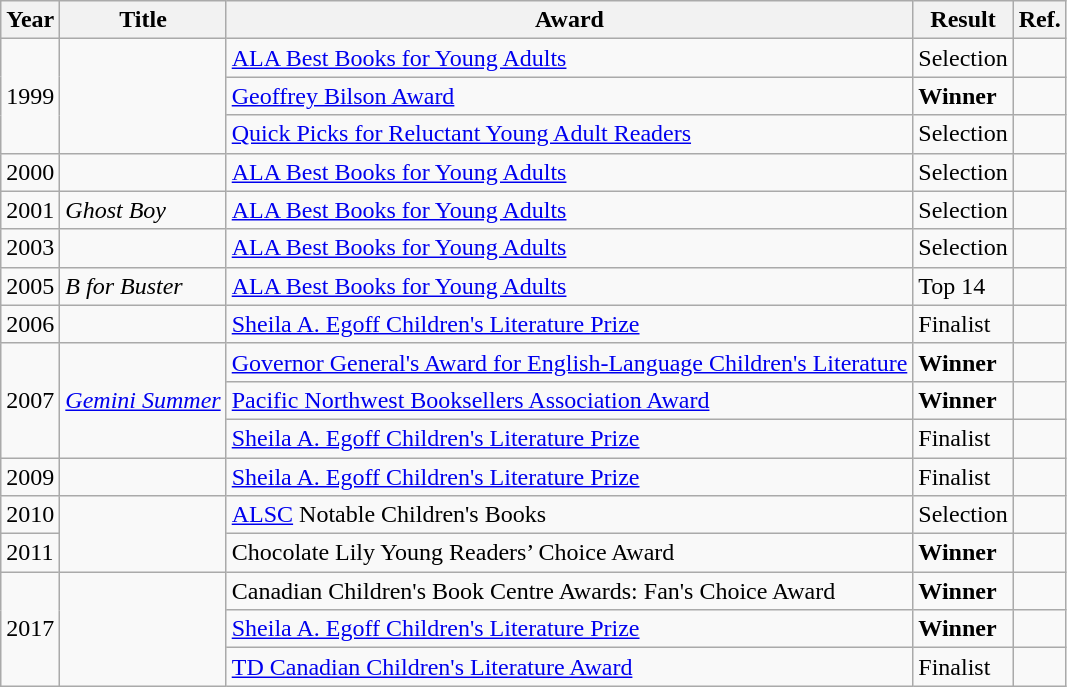<table class="wikitable sortable mw-collapsible">
<tr>
<th>Year</th>
<th>Title</th>
<th>Award</th>
<th>Result</th>
<th>Ref.</th>
</tr>
<tr>
<td rowspan="3">1999</td>
<td rowspan="3"></td>
<td><a href='#'>ALA Best Books for Young Adults</a></td>
<td>Selection</td>
<td></td>
</tr>
<tr>
<td><a href='#'>Geoffrey Bilson Award</a></td>
<td><strong>Winner</strong></td>
<td></td>
</tr>
<tr>
<td><a href='#'>Quick Picks for Reluctant Young Adult Readers</a></td>
<td>Selection</td>
<td></td>
</tr>
<tr>
<td>2000</td>
<td></td>
<td><a href='#'>ALA Best Books for Young Adults</a></td>
<td>Selection</td>
<td></td>
</tr>
<tr>
<td>2001</td>
<td><em>Ghost Boy</em></td>
<td><a href='#'>ALA Best Books for Young Adults</a></td>
<td>Selection</td>
<td></td>
</tr>
<tr>
<td>2003</td>
<td></td>
<td><a href='#'>ALA Best Books for Young Adults</a></td>
<td>Selection</td>
<td></td>
</tr>
<tr>
<td>2005</td>
<td><em>B for Buster</em></td>
<td><a href='#'>ALA Best Books for Young Adults</a></td>
<td>Top 14</td>
<td></td>
</tr>
<tr>
<td rowspan="1">2006</td>
<td></td>
<td><a href='#'>Sheila A. Egoff Children's Literature Prize</a></td>
<td>Finalist</td>
<td></td>
</tr>
<tr>
<td rowspan="3">2007</td>
<td rowspan="3"><em><a href='#'>Gemini Summer</a></em></td>
<td><a href='#'>Governor General's Award for English-Language Children's Literature</a></td>
<td><strong>Winner</strong></td>
<td></td>
</tr>
<tr>
<td><a href='#'>Pacific Northwest Booksellers Association Award</a></td>
<td><strong>Winner</strong></td>
<td></td>
</tr>
<tr>
<td><a href='#'>Sheila A. Egoff Children's Literature Prize</a></td>
<td>Finalist</td>
<td></td>
</tr>
<tr>
<td rowspan="1">2009</td>
<td></td>
<td><a href='#'>Sheila A. Egoff Children's Literature Prize</a></td>
<td>Finalist</td>
<td></td>
</tr>
<tr>
<td>2010</td>
<td rowspan="2"></td>
<td><a href='#'>ALSC</a> Notable Children's Books</td>
<td>Selection</td>
<td></td>
</tr>
<tr>
<td>2011</td>
<td>Chocolate Lily Young Readers’ Choice Award</td>
<td><strong>Winner</strong></td>
<td></td>
</tr>
<tr>
<td rowspan="3">2017</td>
<td rowspan="3"></td>
<td>Canadian Children's Book Centre Awards: Fan's Choice Award</td>
<td><strong>Winner</strong></td>
<td></td>
</tr>
<tr>
<td><a href='#'>Sheila A. Egoff Children's Literature Prize</a></td>
<td><strong>Winner</strong></td>
<td></td>
</tr>
<tr>
<td><a href='#'>TD Canadian Children's Literature Award</a></td>
<td>Finalist</td>
<td></td>
</tr>
</table>
